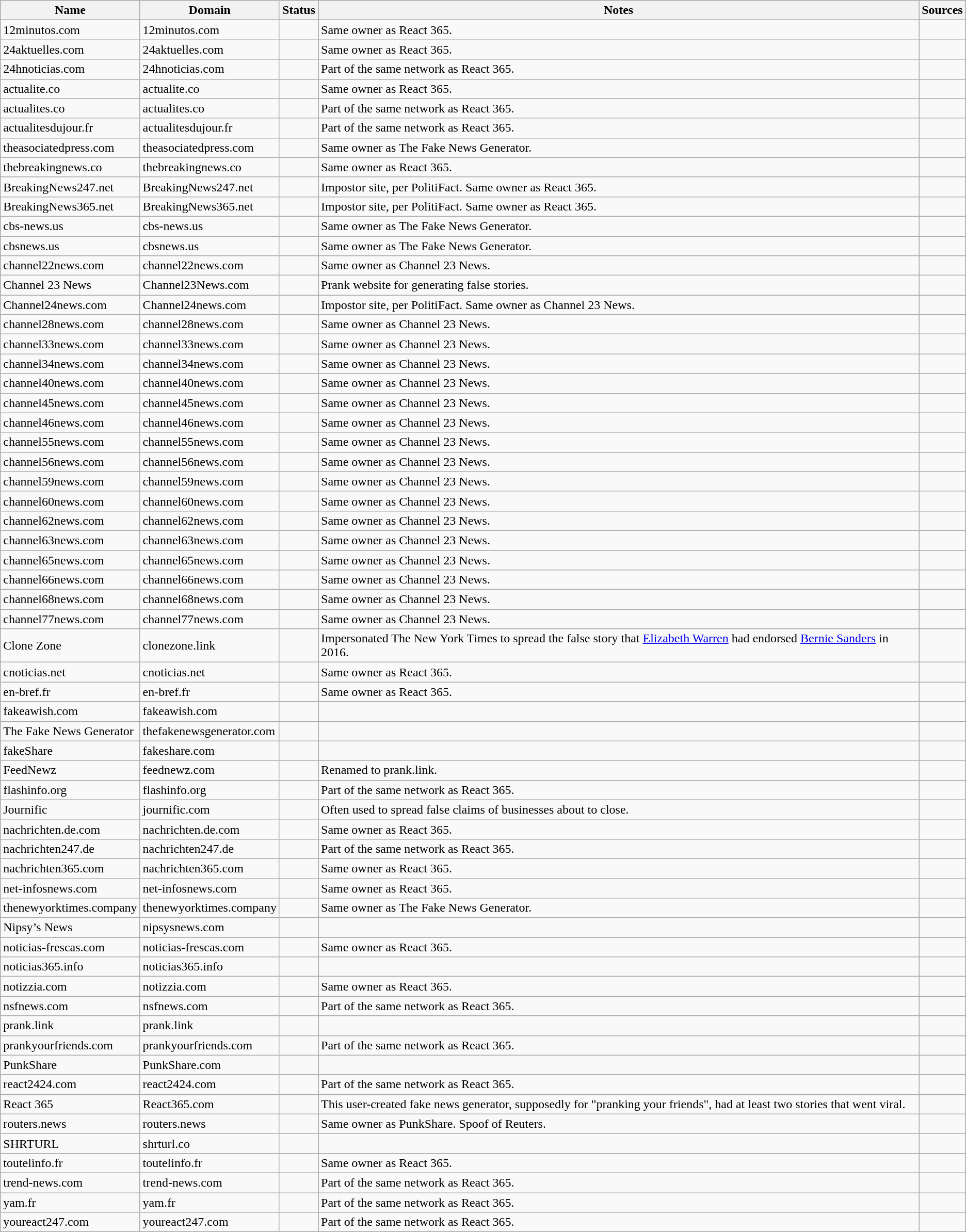<table class="wikitable sortable mw-collapsible">
<tr>
<th>Name</th>
<th>Domain</th>
<th>Status</th>
<th class="sortable">Notes</th>
<th class="unsortable">Sources</th>
</tr>
<tr>
<td>12minutos.com</td>
<td>12minutos.com</td>
<td></td>
<td>Same owner as React 365.</td>
<td></td>
</tr>
<tr>
<td>24aktuelles.com</td>
<td>24aktuelles.com</td>
<td></td>
<td>Same owner as React 365.</td>
<td></td>
</tr>
<tr>
<td>24hnoticias.com</td>
<td>24hnoticias.com</td>
<td></td>
<td>Part of the same network as React 365.</td>
<td></td>
</tr>
<tr>
<td>actualite.co</td>
<td>actualite.co</td>
<td></td>
<td>Same owner as React 365.</td>
<td></td>
</tr>
<tr>
<td>actualites.co</td>
<td>actualites.co</td>
<td></td>
<td>Part of the same network as React 365.</td>
<td></td>
</tr>
<tr>
<td>actualitesdujour.fr</td>
<td>actualitesdujour.fr</td>
<td></td>
<td>Part of the same network as React 365.</td>
<td></td>
</tr>
<tr>
<td>theasociatedpress.com</td>
<td>theasociatedpress.com</td>
<td></td>
<td>Same owner as The Fake News Generator.</td>
<td></td>
</tr>
<tr>
<td>thebreakingnews.co</td>
<td>thebreakingnews.co</td>
<td></td>
<td>Same owner as React 365.</td>
<td></td>
</tr>
<tr>
<td>BreakingNews247.net</td>
<td>BreakingNews247.net</td>
<td></td>
<td>Impostor site, per PolitiFact. Same owner as React 365.</td>
<td></td>
</tr>
<tr>
<td>BreakingNews365.net</td>
<td>BreakingNews365.net</td>
<td></td>
<td>Impostor site, per PolitiFact. Same owner as React 365.</td>
<td></td>
</tr>
<tr>
<td>cbs-news.us</td>
<td>cbs-news.us</td>
<td></td>
<td>Same owner as The Fake News Generator.</td>
<td></td>
</tr>
<tr>
<td>cbsnews.us</td>
<td>cbsnews.us</td>
<td></td>
<td>Same owner as The Fake News Generator.</td>
<td></td>
</tr>
<tr>
<td>channel22news.com</td>
<td>channel22news.com</td>
<td></td>
<td>Same owner as Channel 23 News.</td>
<td></td>
</tr>
<tr>
<td>Channel 23 News</td>
<td>Channel23News.com</td>
<td></td>
<td>Prank website for generating false stories.</td>
<td></td>
</tr>
<tr>
<td>Channel24news.com</td>
<td>Channel24news.com</td>
<td></td>
<td>Impostor site, per PolitiFact. Same owner as Channel 23 News.</td>
<td></td>
</tr>
<tr>
<td>channel28news.com</td>
<td>channel28news.com</td>
<td></td>
<td>Same owner as Channel 23 News.</td>
<td></td>
</tr>
<tr>
<td>channel33news.com</td>
<td>channel33news.com</td>
<td></td>
<td>Same owner as Channel 23 News.</td>
<td></td>
</tr>
<tr>
<td>channel34news.com</td>
<td>channel34news.com</td>
<td></td>
<td>Same owner as Channel 23 News.</td>
<td></td>
</tr>
<tr>
<td>channel40news.com</td>
<td>channel40news.com</td>
<td></td>
<td>Same owner as Channel 23 News.</td>
<td></td>
</tr>
<tr>
<td>channel45news.com</td>
<td>channel45news.com</td>
<td></td>
<td>Same owner as Channel 23 News.</td>
<td></td>
</tr>
<tr>
<td>channel46news.com</td>
<td>channel46news.com</td>
<td></td>
<td>Same owner as Channel 23 News.</td>
<td></td>
</tr>
<tr>
<td>channel55news.com</td>
<td>channel55news.com</td>
<td></td>
<td>Same owner as Channel 23 News.</td>
<td></td>
</tr>
<tr>
<td>channel56news.com</td>
<td>channel56news.com</td>
<td></td>
<td>Same owner as Channel 23 News.</td>
<td></td>
</tr>
<tr>
<td>channel59news.com</td>
<td>channel59news.com</td>
<td></td>
<td>Same owner as Channel 23 News.</td>
<td></td>
</tr>
<tr>
<td>channel60news.com</td>
<td>channel60news.com</td>
<td></td>
<td>Same owner as Channel 23 News.</td>
<td></td>
</tr>
<tr>
<td>channel62news.com</td>
<td>channel62news.com</td>
<td></td>
<td>Same owner as Channel 23 News.</td>
<td></td>
</tr>
<tr>
<td>channel63news.com</td>
<td>channel63news.com</td>
<td></td>
<td>Same owner as Channel 23 News.</td>
<td></td>
</tr>
<tr>
<td>channel65news.com</td>
<td>channel65news.com</td>
<td></td>
<td>Same owner as Channel 23 News.</td>
<td></td>
</tr>
<tr>
<td>channel66news.com</td>
<td>channel66news.com</td>
<td></td>
<td>Same owner as Channel 23 News.</td>
<td></td>
</tr>
<tr>
<td>channel68news.com</td>
<td>channel68news.com</td>
<td></td>
<td>Same owner as Channel 23 News.</td>
<td></td>
</tr>
<tr>
<td>channel77news.com</td>
<td>channel77news.com</td>
<td></td>
<td>Same owner as Channel 23 News.</td>
<td></td>
</tr>
<tr>
<td>Clone Zone</td>
<td>clonezone.link</td>
<td></td>
<td>Impersonated The New York Times to spread the false story that <a href='#'>Elizabeth Warren</a> had endorsed <a href='#'>Bernie Sanders</a> in 2016.</td>
<td></td>
</tr>
<tr>
<td>cnoticias.net</td>
<td>cnoticias.net</td>
<td></td>
<td>Same owner as React 365.</td>
<td></td>
</tr>
<tr>
<td>en-bref.fr</td>
<td>en-bref.fr</td>
<td></td>
<td>Same owner as React 365.</td>
<td></td>
</tr>
<tr>
<td>fakeawish.com</td>
<td>fakeawish.com</td>
<td></td>
<td></td>
<td></td>
</tr>
<tr>
<td>The Fake News Generator</td>
<td>thefakenewsgenerator.com</td>
<td></td>
<td></td>
<td></td>
</tr>
<tr>
<td>fakeShare</td>
<td>fakeshare.com</td>
<td></td>
<td></td>
<td></td>
</tr>
<tr>
<td>FeedNewz</td>
<td>feednewz.com</td>
<td></td>
<td>Renamed to prank.link.</td>
<td></td>
</tr>
<tr>
<td>flashinfo.org</td>
<td>flashinfo.org</td>
<td></td>
<td>Part of the same network as React 365.</td>
<td></td>
</tr>
<tr>
<td>Journific</td>
<td>journific.com</td>
<td></td>
<td>Often used to spread false claims of businesses about to close.</td>
<td></td>
</tr>
<tr>
<td>nachrichten.de.com</td>
<td>nachrichten.de.com</td>
<td></td>
<td>Same owner as React 365.</td>
<td></td>
</tr>
<tr>
<td>nachrichten247.de</td>
<td>nachrichten247.de</td>
<td></td>
<td>Part of the same network as React 365.</td>
<td></td>
</tr>
<tr>
<td>nachrichten365.com</td>
<td>nachrichten365.com</td>
<td></td>
<td>Same owner as React 365.</td>
<td></td>
</tr>
<tr>
<td>net-infosnews.com</td>
<td>net-infosnews.com</td>
<td></td>
<td>Same owner as React 365.</td>
<td></td>
</tr>
<tr>
<td>thenewyorktimes.company</td>
<td>thenewyorktimes.company</td>
<td></td>
<td>Same owner as The Fake News Generator.</td>
<td></td>
</tr>
<tr>
<td>Nipsy’s News</td>
<td>nipsysnews.com</td>
<td></td>
<td></td>
<td></td>
</tr>
<tr>
<td>noticias-frescas.com</td>
<td>noticias-frescas.com</td>
<td></td>
<td>Same owner as React 365.</td>
<td></td>
</tr>
<tr>
<td>noticias365.info</td>
<td>noticias365.info</td>
<td></td>
<td></td>
<td></td>
</tr>
<tr>
<td>notizzia.com</td>
<td>notizzia.com</td>
<td></td>
<td>Same owner as React 365.</td>
<td></td>
</tr>
<tr>
<td>nsfnews.com</td>
<td>nsfnews.com</td>
<td></td>
<td>Part of the same network as React 365.</td>
<td></td>
</tr>
<tr>
<td>prank.link</td>
<td>prank.link</td>
<td></td>
<td></td>
<td></td>
</tr>
<tr>
<td>prankyourfriends.com</td>
<td>prankyourfriends.com</td>
<td></td>
<td>Part of the same network as React 365.</td>
<td></td>
</tr>
<tr>
<td>PunkShare</td>
<td>PunkShare.com</td>
<td></td>
<td></td>
<td></td>
</tr>
<tr>
<td>react2424.com</td>
<td>react2424.com</td>
<td></td>
<td>Part of the same network as React 365.</td>
<td></td>
</tr>
<tr>
<td>React 365</td>
<td>React365.com</td>
<td></td>
<td>This user-created fake news generator, supposedly for "pranking your friends", had at least two stories that went viral.</td>
<td></td>
</tr>
<tr>
<td>routers.news</td>
<td>routers.news</td>
<td></td>
<td>Same owner as PunkShare. Spoof of Reuters.</td>
<td></td>
</tr>
<tr>
<td>SHRTURL</td>
<td>shrturl.co</td>
<td></td>
<td></td>
<td></td>
</tr>
<tr>
<td>toutelinfo.fr</td>
<td>toutelinfo.fr</td>
<td></td>
<td>Same owner as React 365.</td>
<td></td>
</tr>
<tr>
<td>trend-news.com</td>
<td>trend-news.com</td>
<td></td>
<td>Part of the same network as React 365.</td>
<td></td>
</tr>
<tr>
<td>yam.fr</td>
<td>yam.fr</td>
<td></td>
<td>Part of the same network as React 365.</td>
<td></td>
</tr>
<tr>
<td>youreact247.com</td>
<td>youreact247.com</td>
<td></td>
<td>Part of the same network as React 365.</td>
<td></td>
</tr>
</table>
